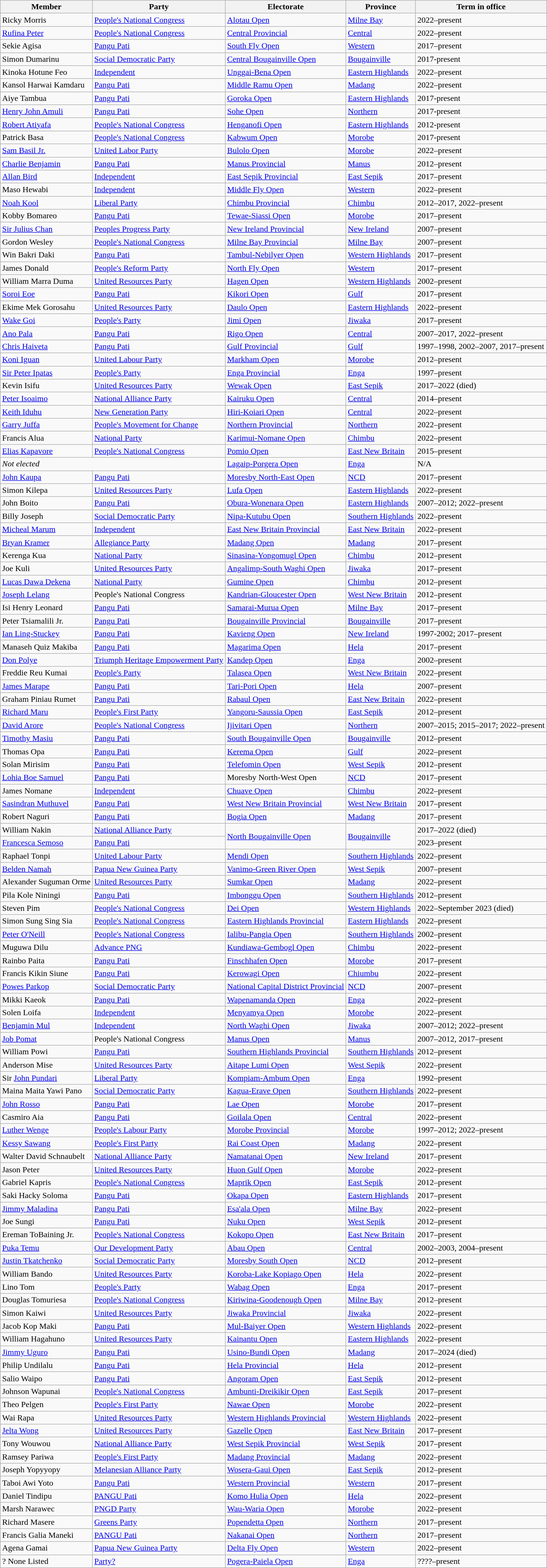<table class="wikitable sortable">
<tr>
<th>Member</th>
<th>Party</th>
<th>Electorate</th>
<th>Province</th>
<th>Term in office</th>
</tr>
<tr>
<td>Ricky Morris</td>
<td><a href='#'>People's National Congress</a></td>
<td><a href='#'>Alotau Open</a></td>
<td><a href='#'>Milne Bay</a></td>
<td>2022–present</td>
</tr>
<tr>
<td><a href='#'>Rufina Peter</a></td>
<td><a href='#'>People's National Congress</a></td>
<td><a href='#'>Central Provincial</a></td>
<td><a href='#'>Central</a></td>
<td>2022–present</td>
</tr>
<tr>
<td>Sekie Agisa</td>
<td><a href='#'>Pangu Pati</a></td>
<td><a href='#'>South Fly Open</a></td>
<td><a href='#'>Western</a></td>
<td>2017–present</td>
</tr>
<tr>
<td>Simon Dumarinu</td>
<td><a href='#'>Social Democratic Party</a></td>
<td><a href='#'>Central Bougainville Open</a></td>
<td><a href='#'>Bougainville</a></td>
<td>2017-present</td>
</tr>
<tr>
<td>Kinoka Hotune Feo</td>
<td><a href='#'>Independent</a></td>
<td><a href='#'>Unggai-Bena Open</a></td>
<td><a href='#'>Eastern Highlands</a></td>
<td>2022–present</td>
</tr>
<tr>
<td>Kansol Harwai Kamdaru</td>
<td><a href='#'>Pangu Pati</a></td>
<td><a href='#'>Middle Ramu Open</a></td>
<td><a href='#'>Madang</a></td>
<td>2022–present</td>
</tr>
<tr>
<td>Aiye Tambua</td>
<td><a href='#'>Pangu Pati</a></td>
<td><a href='#'>Goroka Open</a></td>
<td><a href='#'>Eastern Highlands</a></td>
<td>2017-present</td>
</tr>
<tr>
<td><a href='#'>Henry John Amuli</a></td>
<td><a href='#'>Pangu Pati</a></td>
<td><a href='#'>Sohe Open</a></td>
<td><a href='#'>Northern</a></td>
<td>2017-present</td>
</tr>
<tr>
<td><a href='#'>Robert Atiyafa</a></td>
<td><a href='#'>People's National Congress</a></td>
<td><a href='#'>Henganofi Open</a></td>
<td><a href='#'>Eastern Highlands</a></td>
<td>2012-present</td>
</tr>
<tr>
<td>Patrick Basa</td>
<td><a href='#'>People's National Congress</a></td>
<td><a href='#'>Kabwum Open</a></td>
<td><a href='#'>Morobe</a></td>
<td>2017-present</td>
</tr>
<tr>
<td><a href='#'>Sam Basil Jr.</a></td>
<td><a href='#'>United Labor Party</a></td>
<td><a href='#'>Bulolo Open</a></td>
<td><a href='#'>Morobe</a></td>
<td>2022–present</td>
</tr>
<tr>
<td><a href='#'>Charlie Benjamin</a></td>
<td><a href='#'>Pangu Pati</a></td>
<td><a href='#'>Manus Provincial</a></td>
<td><a href='#'>Manus</a></td>
<td>2012–present</td>
</tr>
<tr>
<td><a href='#'>Allan Bird</a></td>
<td><a href='#'>Independent</a></td>
<td><a href='#'>East Sepik Provincial</a></td>
<td><a href='#'>East Sepik</a></td>
<td>2017–present</td>
</tr>
<tr>
<td>Maso Hewabi</td>
<td><a href='#'>Independent</a></td>
<td><a href='#'>Middle Fly Open</a></td>
<td><a href='#'>Western</a></td>
<td>2022–present</td>
</tr>
<tr>
<td><a href='#'>Noah Kool</a></td>
<td><a href='#'>Liberal Party</a></td>
<td><a href='#'>Chimbu Provincial</a></td>
<td><a href='#'>Chimbu</a></td>
<td>2012–2017, 2022–present</td>
</tr>
<tr>
<td>Kobby Bomareo</td>
<td><a href='#'>Pangu Pati</a></td>
<td><a href='#'>Tewae-Siassi Open</a></td>
<td><a href='#'>Morobe</a></td>
<td>2017–present</td>
</tr>
<tr>
<td><a href='#'>Sir Julius Chan</a></td>
<td><a href='#'>Peoples Progress Party</a></td>
<td><a href='#'>New Ireland Provincial</a></td>
<td><a href='#'>New Ireland</a></td>
<td>2007–present</td>
</tr>
<tr>
<td>Gordon Wesley</td>
<td><a href='#'>People's National Congress</a></td>
<td><a href='#'>Milne Bay Provincial</a></td>
<td><a href='#'>Milne Bay</a></td>
<td>2007–present</td>
</tr>
<tr>
<td>Win Bakri Daki</td>
<td><a href='#'>Pangu Pati</a></td>
<td><a href='#'>Tambul-Nebilyer Open</a></td>
<td><a href='#'>Western Highlands</a></td>
<td>2017–present</td>
</tr>
<tr>
<td>James Donald</td>
<td><a href='#'>People's Reform Party</a></td>
<td><a href='#'>North Fly Open</a></td>
<td><a href='#'>Western</a></td>
<td>2017–present</td>
</tr>
<tr>
<td>William Marra Duma</td>
<td><a href='#'>United Resources Party</a></td>
<td><a href='#'>Hagen Open</a></td>
<td><a href='#'>Western Highlands</a></td>
<td>2002–present</td>
</tr>
<tr>
<td><a href='#'>Soroi Eoe</a></td>
<td><a href='#'>Pangu Pati</a></td>
<td><a href='#'>Kikori Open</a></td>
<td><a href='#'>Gulf</a></td>
<td>2017–present</td>
</tr>
<tr>
<td>Ekime Mek Gorosahu</td>
<td><a href='#'>United Resources Party</a></td>
<td><a href='#'>Daulo Open</a></td>
<td><a href='#'>Eastern Highlands</a></td>
<td>2022–present</td>
</tr>
<tr>
<td><a href='#'>Wake Goi</a></td>
<td><a href='#'>People's Party</a></td>
<td><a href='#'>Jimi Open</a></td>
<td><a href='#'>Jiwaka</a></td>
<td>2017–present</td>
</tr>
<tr>
<td><a href='#'>Ano Pala</a></td>
<td><a href='#'>Pangu Pati</a></td>
<td><a href='#'>Rigo Open</a></td>
<td><a href='#'>Central</a></td>
<td>2007–2017, 2022–present</td>
</tr>
<tr>
<td><a href='#'>Chris Haiveta</a></td>
<td><a href='#'>Pangu Pati</a></td>
<td><a href='#'>Gulf Provincial</a></td>
<td><a href='#'>Gulf</a></td>
<td>1997–1998, 2002–2007, 2017–present</td>
</tr>
<tr>
<td><a href='#'>Koni Iguan</a></td>
<td><a href='#'>United Labour Party</a></td>
<td><a href='#'>Markham Open</a></td>
<td><a href='#'>Morobe</a></td>
<td>2012–present</td>
</tr>
<tr>
<td><a href='#'>Sir Peter Ipatas</a></td>
<td><a href='#'>People's Party</a></td>
<td><a href='#'>Enga Provincial</a></td>
<td><a href='#'>Enga</a></td>
<td>1997–present</td>
</tr>
<tr>
<td>Kevin Isifu</td>
<td><a href='#'>United Resources Party</a></td>
<td><a href='#'>Wewak Open</a></td>
<td><a href='#'>East Sepik</a></td>
<td>2017–2022 (died)</td>
</tr>
<tr>
<td><a href='#'>Peter Isoaimo</a></td>
<td><a href='#'>National Alliance Party</a></td>
<td><a href='#'>Kairuku Open</a></td>
<td><a href='#'>Central</a></td>
<td>2014–present</td>
</tr>
<tr>
<td><a href='#'>Keith Iduhu</a></td>
<td><a href='#'>New Generation Party</a></td>
<td><a href='#'>Hiri-Koiari Open</a></td>
<td><a href='#'>Central</a></td>
<td>2022–present</td>
</tr>
<tr>
<td><a href='#'>Garry Juffa</a></td>
<td><a href='#'>People's Movement for Change</a></td>
<td><a href='#'>Northern Provincial</a></td>
<td><a href='#'>Northern</a></td>
<td>2022–present</td>
</tr>
<tr>
<td>Francis Alua</td>
<td><a href='#'>National Party</a></td>
<td><a href='#'>Karimui-Nomane Open</a></td>
<td><a href='#'>Chimbu</a></td>
<td>2022–present</td>
</tr>
<tr>
<td><a href='#'>Elias Kapavore</a></td>
<td><a href='#'>People's National Congress</a></td>
<td><a href='#'>Pomio Open</a></td>
<td><a href='#'>East New Britain</a></td>
<td>2015–present</td>
</tr>
<tr>
<td colspan=2><em>Not elected</em></td>
<td><a href='#'>Lagaip-Porgera Open</a></td>
<td><a href='#'>Enga</a></td>
<td>N/A</td>
</tr>
<tr>
<td><a href='#'>John Kaupa</a></td>
<td><a href='#'>Pangu Pati</a></td>
<td><a href='#'>Moresby North-East Open</a></td>
<td><a href='#'>NCD</a></td>
<td>2017–present</td>
</tr>
<tr>
<td>Simon Kilepa</td>
<td><a href='#'>United Resources Party</a></td>
<td><a href='#'>Lufa Open</a></td>
<td><a href='#'>Eastern Highlands</a></td>
<td>2022–present</td>
</tr>
<tr>
<td>John Boito</td>
<td><a href='#'>Pangu Pati</a></td>
<td><a href='#'>Obura-Wonenara Open</a></td>
<td><a href='#'>Eastern Highlands</a></td>
<td>2007–2012; 2022–present</td>
</tr>
<tr>
<td>Billy Joseph</td>
<td><a href='#'>Social Democratic Party</a></td>
<td><a href='#'>Nipa-Kutubu Open</a></td>
<td><a href='#'>Southern Highlands</a></td>
<td>2022–present</td>
</tr>
<tr>
<td><a href='#'>Micheal Marum</a></td>
<td><a href='#'>Independent</a></td>
<td><a href='#'>East New Britain Provincial</a></td>
<td><a href='#'>East New Britain</a></td>
<td>2022–present</td>
</tr>
<tr>
<td><a href='#'>Bryan Kramer</a></td>
<td><a href='#'>Allegiance Party</a></td>
<td><a href='#'>Madang Open</a></td>
<td><a href='#'>Madang</a></td>
<td>2017–present</td>
</tr>
<tr>
<td>Kerenga Kua</td>
<td><a href='#'>National Party</a></td>
<td><a href='#'>Sinasina-Yongomugl Open</a></td>
<td><a href='#'>Chimbu</a></td>
<td>2012–present</td>
</tr>
<tr>
<td>Joe Kuli</td>
<td><a href='#'>United Resources Party</a></td>
<td><a href='#'>Angalimp-South Waghi Open</a></td>
<td><a href='#'>Jiwaka</a></td>
<td>2017–present</td>
</tr>
<tr>
<td><a href='#'>Lucas Dawa Dekena</a></td>
<td><a href='#'>National Party</a></td>
<td><a href='#'>Gumine Open</a></td>
<td><a href='#'>Chimbu</a></td>
<td>2012–present</td>
</tr>
<tr>
<td><a href='#'>Joseph Lelang</a></td>
<td>People's National Congress</td>
<td><a href='#'>Kandrian-Gloucester Open</a></td>
<td><a href='#'>West New Britain</a></td>
<td>2012–present</td>
</tr>
<tr>
<td>Isi Henry Leonard</td>
<td><a href='#'>Pangu Pati</a></td>
<td><a href='#'>Samarai-Murua Open</a></td>
<td><a href='#'>Milne Bay</a></td>
<td>2017–present</td>
</tr>
<tr>
<td>Peter Tsiamalili Jr.</td>
<td><a href='#'>Pangu Pati</a></td>
<td><a href='#'>Bougainville Provincial</a></td>
<td><a href='#'>Bougainville</a></td>
<td>2017–present</td>
</tr>
<tr>
<td><a href='#'>Ian Ling-Stuckey</a></td>
<td><a href='#'>Pangu Pati</a></td>
<td><a href='#'>Kavieng Open</a></td>
<td><a href='#'>New Ireland</a></td>
<td>1997-2002; 2017–present</td>
</tr>
<tr>
<td>Manaseh Quiz Makiba</td>
<td><a href='#'>Pangu Pati</a></td>
<td><a href='#'>Magarima Open</a></td>
<td><a href='#'>Hela</a></td>
<td>2017–present</td>
</tr>
<tr>
<td><a href='#'>Don Polye</a></td>
<td><a href='#'>Triumph Heritage Empowerment Party</a></td>
<td><a href='#'>Kandep Open</a></td>
<td><a href='#'>Enga</a></td>
<td>2002–present</td>
</tr>
<tr>
<td>Freddie Reu Kumai</td>
<td><a href='#'>People's Party</a></td>
<td><a href='#'>Talasea Open</a></td>
<td><a href='#'>West New Britain</a></td>
<td>2022–present</td>
</tr>
<tr>
<td><a href='#'>James Marape</a></td>
<td><a href='#'>Pangu Pati</a></td>
<td><a href='#'>Tari-Pori Open</a></td>
<td><a href='#'>Hela</a></td>
<td>2007–present</td>
</tr>
<tr>
<td>Graham Piniau Rumet</td>
<td><a href='#'>Pangu Pati</a></td>
<td><a href='#'>Rabaul Open</a></td>
<td><a href='#'>East New Britain</a></td>
<td>2022–present</td>
</tr>
<tr>
<td><a href='#'>Richard Maru</a></td>
<td><a href='#'>People's First Party</a></td>
<td><a href='#'>Yangoru-Saussia Open</a></td>
<td><a href='#'>East Sepik</a></td>
<td>2012–present</td>
</tr>
<tr>
<td><a href='#'>David Arore</a></td>
<td><a href='#'>People's National Congress</a></td>
<td><a href='#'>Ijivitari Open</a></td>
<td><a href='#'>Northern</a></td>
<td>2007–2015; 2015–2017; 2022–present</td>
</tr>
<tr>
<td><a href='#'>Timothy Masiu</a></td>
<td><a href='#'>Pangu Pati</a></td>
<td><a href='#'>South Bougainville Open</a></td>
<td><a href='#'>Bougainville</a></td>
<td>2012–present</td>
</tr>
<tr>
<td>Thomas Opa</td>
<td><a href='#'>Pangu Pati</a></td>
<td><a href='#'>Kerema Open</a></td>
<td><a href='#'>Gulf</a></td>
<td>2022–present</td>
</tr>
<tr>
<td>Solan Mirisim</td>
<td><a href='#'>Pangu Pati</a></td>
<td><a href='#'>Telefomin Open</a></td>
<td><a href='#'>West Sepik</a></td>
<td>2012–present</td>
</tr>
<tr>
<td><a href='#'>Lohia Boe Samuel</a></td>
<td><a href='#'>Pangu Pati</a></td>
<td>Moresby North-West Open</td>
<td><a href='#'>NCD</a></td>
<td>2017–present</td>
</tr>
<tr>
<td>James Nomane</td>
<td><a href='#'>Independent</a></td>
<td><a href='#'>Chuave Open</a></td>
<td><a href='#'>Chimbu</a></td>
<td>2022–present</td>
</tr>
<tr>
<td><a href='#'>Sasindran Muthuvel</a></td>
<td><a href='#'>Pangu Pati</a></td>
<td><a href='#'>West New Britain Provincial</a></td>
<td><a href='#'>West New Britain</a></td>
<td>2017–present</td>
</tr>
<tr>
<td>Robert Naguri</td>
<td><a href='#'>Pangu Pati</a></td>
<td><a href='#'>Bogia Open</a></td>
<td><a href='#'>Madang</a></td>
<td>2017–present</td>
</tr>
<tr>
<td>William Nakin</td>
<td><a href='#'>National Alliance Party</a></td>
<td rowspan=2><a href='#'>North Bougainville Open</a></td>
<td rowspan=2><a href='#'>Bougainville</a></td>
<td>2017–2022 (died)</td>
</tr>
<tr>
<td><a href='#'>Francesca Semoso</a></td>
<td><a href='#'>Pangu Pati</a></td>
<td>2023–present</td>
</tr>
<tr>
<td>Raphael Tonpi</td>
<td><a href='#'>United Labour Party</a></td>
<td><a href='#'>Mendi Open</a></td>
<td><a href='#'>Southern Highlands</a></td>
<td>2022–present</td>
</tr>
<tr>
<td><a href='#'>Belden Namah</a></td>
<td><a href='#'>Papua New Guinea Party</a></td>
<td><a href='#'>Vanimo-Green River Open</a></td>
<td><a href='#'>West Sepik</a></td>
<td>2007–present</td>
</tr>
<tr>
<td>Alexander Suguman Orme</td>
<td><a href='#'>United Resources Party</a></td>
<td><a href='#'>Sumkar Open</a></td>
<td><a href='#'>Madang</a></td>
<td>2022–present</td>
</tr>
<tr>
<td>Pila Kole Niningi</td>
<td><a href='#'>Pangu Pati</a></td>
<td><a href='#'>Imbonggu Open</a></td>
<td><a href='#'>Southern Highlands</a></td>
<td>2012–present</td>
</tr>
<tr>
<td>Steven Pim</td>
<td><a href='#'>People's National Congress</a></td>
<td><a href='#'>Dei Open</a></td>
<td><a href='#'>Western Highlands</a></td>
<td>2022–September 2023 (died)</td>
</tr>
<tr>
<td>Simon Sung Sing Sia</td>
<td><a href='#'>People's National Congress</a></td>
<td><a href='#'>Eastern Highlands Provincial</a></td>
<td><a href='#'>Eastern Highlands</a></td>
<td>2022–present</td>
</tr>
<tr>
<td><a href='#'>Peter O'Neill</a></td>
<td><a href='#'>People's National Congress</a></td>
<td><a href='#'>Ialibu-Pangia Open</a></td>
<td><a href='#'>Southern Highlands</a></td>
<td>2002–present</td>
</tr>
<tr>
<td>Muguwa Dilu</td>
<td><a href='#'>Advance PNG</a></td>
<td><a href='#'>Kundiawa-Gembogl Open</a></td>
<td><a href='#'>Chimbu</a></td>
<td>2022–present</td>
</tr>
<tr>
<td>Rainbo Paita</td>
<td><a href='#'>Pangu Pati</a></td>
<td><a href='#'>Finschhafen Open</a></td>
<td><a href='#'>Morobe</a></td>
<td>2017–present</td>
</tr>
<tr>
<td>Francis Kikin Siune</td>
<td><a href='#'>Pangu Pati</a></td>
<td><a href='#'>Kerowagi Open</a></td>
<td><a href='#'>Chiumbu</a></td>
<td>2022–present</td>
</tr>
<tr>
<td><a href='#'>Powes Parkop</a></td>
<td><a href='#'>Social Democratic Party</a></td>
<td><a href='#'>National Capital District Provincial</a></td>
<td><a href='#'>NCD</a></td>
<td>2007–present</td>
</tr>
<tr>
<td>Mikki Kaeok</td>
<td><a href='#'>Pangu Pati</a></td>
<td><a href='#'>Wapenamanda Open</a></td>
<td><a href='#'>Enga</a></td>
<td>2022–present</td>
</tr>
<tr>
<td>Solen Loifa</td>
<td><a href='#'>Independent</a></td>
<td><a href='#'>Menyamya Open</a></td>
<td><a href='#'>Morobe</a></td>
<td>2022–present</td>
</tr>
<tr>
<td><a href='#'>Benjamin Mul</a></td>
<td><a href='#'>Independent</a></td>
<td><a href='#'>North Waghi Open</a></td>
<td><a href='#'>Jiwaka</a></td>
<td>2007–2012; 2022–present</td>
</tr>
<tr>
<td><a href='#'>Job Pomat</a></td>
<td>People's National Congress</td>
<td><a href='#'>Manus Open</a></td>
<td><a href='#'>Manus</a></td>
<td>2007–2012, 2017–present</td>
</tr>
<tr>
<td>William Powi</td>
<td><a href='#'>Pangu Pati</a></td>
<td><a href='#'>Southern Highlands Provincial</a></td>
<td><a href='#'>Southern Highlands</a></td>
<td>2012–present</td>
</tr>
<tr>
<td>Anderson Mise</td>
<td><a href='#'>United Resources Party</a></td>
<td><a href='#'>Aitape Lumi Open</a></td>
<td><a href='#'>West Sepik</a></td>
<td>2022–present</td>
</tr>
<tr>
<td>Sir <a href='#'>John Pundari</a></td>
<td><a href='#'>Liberal Party</a></td>
<td><a href='#'>Kompiam-Ambum Open</a></td>
<td><a href='#'>Enga</a></td>
<td>1992–present</td>
</tr>
<tr>
<td>Maina Maita Yawi Pano</td>
<td><a href='#'>Social Democratic Party</a></td>
<td><a href='#'>Kagua-Erave Open</a></td>
<td><a href='#'>Southern Highlands</a></td>
<td>2022–present</td>
</tr>
<tr>
<td><a href='#'>John Rosso</a></td>
<td><a href='#'>Pangu Pati</a></td>
<td><a href='#'>Lae Open</a></td>
<td><a href='#'>Morobe</a></td>
<td>2017–present</td>
</tr>
<tr>
<td>Casmiro Aia</td>
<td><a href='#'>Pangu Pati</a></td>
<td><a href='#'>Goilala Open</a></td>
<td><a href='#'>Central</a></td>
<td>2022–present</td>
</tr>
<tr>
<td><a href='#'>Luther Wenge</a></td>
<td><a href='#'>People's Labour Party</a></td>
<td><a href='#'>Morobe Provincial</a></td>
<td><a href='#'>Morobe</a></td>
<td>1997–2012; 2022–present</td>
</tr>
<tr>
<td><a href='#'>Kessy Sawang</a></td>
<td><a href='#'>People's First Party</a></td>
<td><a href='#'>Rai Coast Open</a></td>
<td><a href='#'>Madang</a></td>
<td>2022–present</td>
</tr>
<tr>
<td>Walter David Schnaubelt</td>
<td><a href='#'>National Alliance Party</a></td>
<td><a href='#'>Namatanai Open</a></td>
<td><a href='#'>New Ireland</a></td>
<td>2017–present</td>
</tr>
<tr>
<td>Jason Peter</td>
<td><a href='#'>United Resources Party</a></td>
<td><a href='#'>Huon Gulf Open</a></td>
<td><a href='#'>Morobe</a></td>
<td>2022–present</td>
</tr>
<tr>
<td>Gabriel Kapris</td>
<td><a href='#'>People's National Congress</a></td>
<td><a href='#'>Maprik Open</a></td>
<td><a href='#'>East Sepik</a></td>
<td>2012–present</td>
</tr>
<tr>
<td>Saki Hacky Soloma</td>
<td><a href='#'>Pangu Pati</a></td>
<td><a href='#'>Okapa Open</a></td>
<td><a href='#'>Eastern Highlands</a></td>
<td>2017–present</td>
</tr>
<tr>
<td><a href='#'>Jimmy Maladina</a></td>
<td><a href='#'>Pangu Pati</a></td>
<td><a href='#'>Esa'ala Open</a></td>
<td><a href='#'>Milne Bay</a></td>
<td>2022–present</td>
</tr>
<tr>
<td>Joe Sungi</td>
<td><a href='#'>Pangu Pati</a></td>
<td><a href='#'>Nuku Open</a></td>
<td><a href='#'>West Sepik</a></td>
<td>2012–present</td>
</tr>
<tr>
<td>Ereman ToBaining Jr.</td>
<td><a href='#'>People's National Congress</a></td>
<td><a href='#'>Kokopo Open</a></td>
<td><a href='#'>East New Britain</a></td>
<td>2017–present</td>
</tr>
<tr>
<td><a href='#'>Puka Temu</a></td>
<td><a href='#'>Our Development Party</a></td>
<td><a href='#'>Abau Open</a></td>
<td><a href='#'>Central</a></td>
<td>2002–2003, 2004–present</td>
</tr>
<tr>
<td><a href='#'>Justin Tkatchenko</a></td>
<td><a href='#'>Social Democratic Party</a></td>
<td><a href='#'>Moresby South Open</a></td>
<td><a href='#'>NCD</a></td>
<td>2012–present</td>
</tr>
<tr>
<td>William Bando</td>
<td><a href='#'>United Resources Party</a></td>
<td><a href='#'>Koroba-Lake Kopiago Open</a></td>
<td><a href='#'>Hela</a></td>
<td>2022–present</td>
</tr>
<tr>
<td>Lino Tom</td>
<td><a href='#'>People's Party</a></td>
<td><a href='#'>Wabag Open</a></td>
<td><a href='#'>Enga</a></td>
<td>2017–present</td>
</tr>
<tr>
<td>Douglas Tomuriesa</td>
<td><a href='#'>People's National Congress</a></td>
<td><a href='#'>Kiriwina-Goodenough Open</a></td>
<td><a href='#'>Milne Bay</a></td>
<td>2012–present</td>
</tr>
<tr>
<td>Simon Kaiwi</td>
<td><a href='#'>United Resources Party</a></td>
<td><a href='#'>Jiwaka Provincial</a></td>
<td><a href='#'>Jiwaka</a></td>
<td>2022–present</td>
</tr>
<tr>
<td>Jacob Kop Maki</td>
<td><a href='#'>Pangu Pati</a></td>
<td><a href='#'>Mul-Baiyer Open</a></td>
<td><a href='#'>Western Highlands</a></td>
<td>2022–present</td>
</tr>
<tr>
<td>William Hagahuno</td>
<td><a href='#'>United Resources Party</a></td>
<td><a href='#'>Kainantu Open</a></td>
<td><a href='#'>Eastern Highlands</a></td>
<td>2022–present</td>
</tr>
<tr>
<td><a href='#'>Jimmy Uguro</a></td>
<td><a href='#'>Pangu Pati</a></td>
<td><a href='#'>Usino-Bundi Open</a></td>
<td><a href='#'>Madang</a></td>
<td>2017–2024 (died)</td>
</tr>
<tr>
<td>Philip Undilalu</td>
<td><a href='#'>Pangu Pati</a></td>
<td><a href='#'>Hela Provincial</a></td>
<td><a href='#'>Hela</a></td>
<td>2012–present</td>
</tr>
<tr>
<td>Salio Waipo</td>
<td><a href='#'>Pangu Pati</a></td>
<td><a href='#'>Angoram Open</a></td>
<td><a href='#'>East Sepik</a></td>
<td>2012–present</td>
</tr>
<tr>
<td>Johnson Wapunai</td>
<td><a href='#'>People's National Congress</a></td>
<td><a href='#'>Ambunti-Dreikikir Open</a></td>
<td><a href='#'>East Sepik</a></td>
<td>2017–present</td>
</tr>
<tr>
<td>Theo Pelgen</td>
<td><a href='#'>People's First Party</a></td>
<td><a href='#'>Nawae Open</a></td>
<td><a href='#'>Morobe</a></td>
<td>2022–present</td>
</tr>
<tr>
<td>Wai Rapa</td>
<td><a href='#'>United Resources Party</a></td>
<td><a href='#'>Western Highlands Provincial</a></td>
<td><a href='#'>Western Highlands</a></td>
<td>2022–present</td>
</tr>
<tr>
<td><a href='#'>Jelta Wong</a></td>
<td><a href='#'>United Resources Party</a></td>
<td><a href='#'>Gazelle Open</a></td>
<td><a href='#'>East New Britain</a></td>
<td>2017–present</td>
</tr>
<tr>
<td>Tony Wouwou</td>
<td><a href='#'>National Alliance Party</a></td>
<td><a href='#'>West Sepik Provincial</a></td>
<td><a href='#'>West Sepik</a></td>
<td>2017–present</td>
</tr>
<tr>
<td>Ramsey Pariwa</td>
<td><a href='#'>People's First Party</a></td>
<td><a href='#'>Madang Provincial</a></td>
<td><a href='#'>Madang</a></td>
<td>2022–present</td>
</tr>
<tr>
<td>Joseph Yopyyopy</td>
<td><a href='#'>Melanesian Alliance Party</a></td>
<td><a href='#'>Wosera-Gaui Open</a></td>
<td><a href='#'>East Sepik</a></td>
<td>2012–present</td>
</tr>
<tr>
<td>Taboi Awi Yoto</td>
<td><a href='#'>Pangu Pati</a></td>
<td><a href='#'>Western Provincial</a></td>
<td><a href='#'>Western</a></td>
<td>2017–present</td>
</tr>
<tr>
<td>Daniel Tindipu</td>
<td><a href='#'>PANGU Pati </a></td>
<td><a href='#'>Komo Hulia Open</a></td>
<td><a href='#'>Hela</a></td>
<td>2022–present</td>
</tr>
<tr>
<td>Marsh Narawec</td>
<td><a href='#'>PNGD Party </a></td>
<td><a href='#'>Wau-Waria Open</a></td>
<td><a href='#'>Morobe</a></td>
<td>2022–present</td>
</tr>
<tr>
<td>Richard Masere</td>
<td><a href='#'>Greens Party </a></td>
<td><a href='#'>Popendetta Open</a></td>
<td><a href='#'>Northern</a></td>
<td>2017–present</td>
</tr>
<tr>
<td>Francis Galia Maneki</td>
<td><a href='#'>PANGU Pati </a></td>
<td><a href='#'>Nakanai Open</a></td>
<td><a href='#'>Northern</a></td>
<td>2017–present</td>
</tr>
<tr>
<td>Agena Gamai</td>
<td><a href='#'>Papua New Guinea Party </a></td>
<td><a href='#'>Delta Fly Open</a></td>
<td><a href='#'>Western</a></td>
<td>2022–present</td>
</tr>
<tr>
<td>? None Listed</td>
<td><a href='#'>Party? </a></td>
<td><a href='#'>Pogera-Paiela Open</a></td>
<td><a href='#'>Enga</a></td>
<td>????–present</td>
</tr>
</table>
